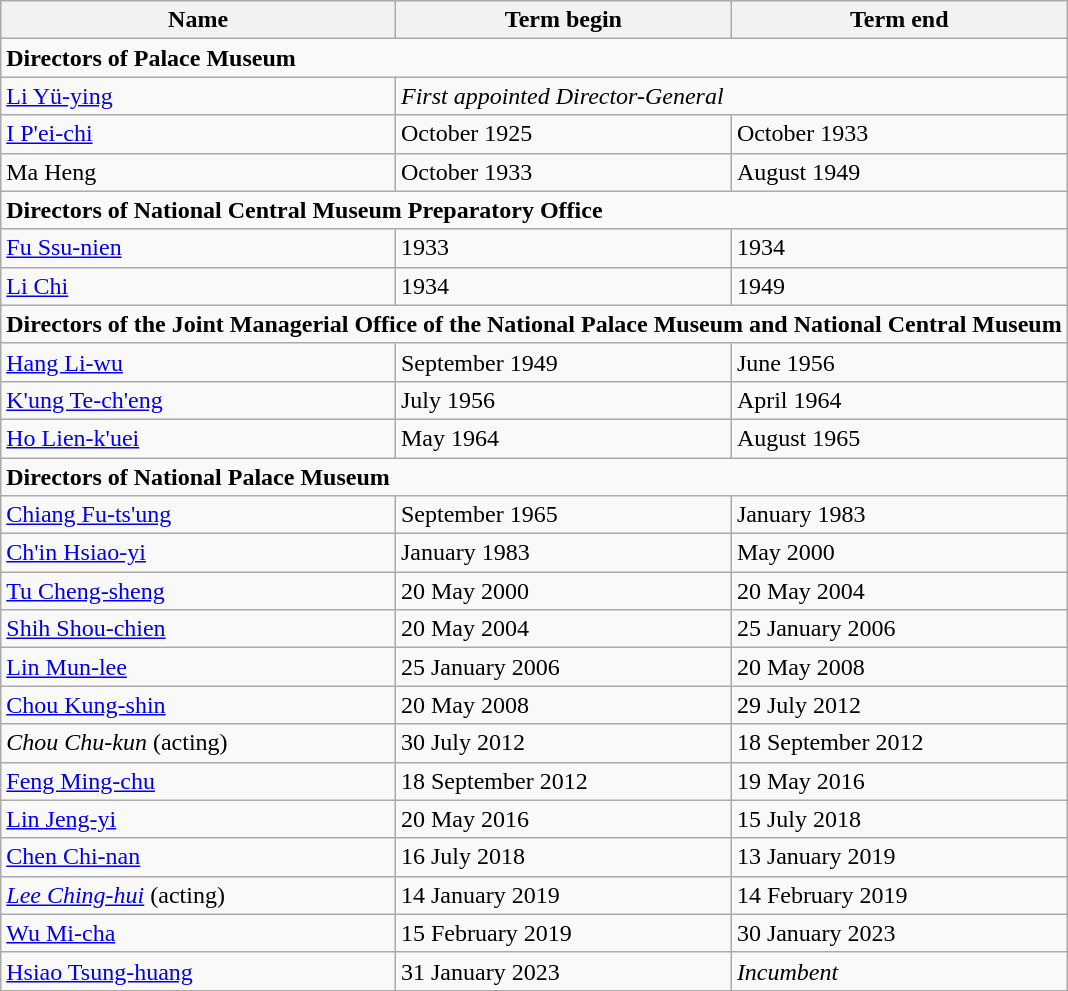<table class="wikitable">
<tr>
<th>Name</th>
<th>Term begin</th>
<th>Term end</th>
</tr>
<tr>
<td colspan="3"><strong>Directors of Palace Museum</strong></td>
</tr>
<tr>
<td><a href='#'>Li Yü-ying</a></td>
<td colspan="2"><em>First appointed Director-General</em></td>
</tr>
<tr>
<td><a href='#'>I P'ei-chi</a></td>
<td>October 1925</td>
<td>October 1933</td>
</tr>
<tr>
<td>Ma Heng</td>
<td>October 1933</td>
<td>August 1949</td>
</tr>
<tr>
<td colspan="3"><strong>Directors of National Central Museum Preparatory Office</strong></td>
</tr>
<tr>
<td><a href='#'>Fu Ssu-nien</a></td>
<td>1933</td>
<td>1934</td>
</tr>
<tr>
<td><a href='#'>Li Chi</a></td>
<td>1934</td>
<td>1949</td>
</tr>
<tr>
<td colspan="3"><strong>Directors of the Joint Managerial Office of the National Palace Museum and National Central Museum</strong></td>
</tr>
<tr>
<td><a href='#'>Hang Li-wu</a></td>
<td>September 1949</td>
<td>June 1956</td>
</tr>
<tr>
<td><a href='#'>K'ung Te-ch'eng</a></td>
<td>July 1956</td>
<td>April 1964</td>
</tr>
<tr>
<td><a href='#'>Ho Lien-k'uei</a></td>
<td>May 1964</td>
<td>August 1965</td>
</tr>
<tr>
<td colspan="3"><strong>Directors of National Palace Museum</strong></td>
</tr>
<tr>
<td><a href='#'>Chiang Fu-ts'ung</a></td>
<td>September 1965</td>
<td>January 1983</td>
</tr>
<tr>
<td><a href='#'>Ch'in Hsiao-yi</a></td>
<td>January 1983</td>
<td>May 2000</td>
</tr>
<tr>
<td><a href='#'>Tu Cheng-sheng</a></td>
<td>20 May 2000</td>
<td>20 May 2004</td>
</tr>
<tr>
<td><a href='#'>Shih Shou-chien</a></td>
<td>20 May 2004</td>
<td>25 January 2006</td>
</tr>
<tr>
<td><a href='#'>Lin Mun-lee</a></td>
<td>25 January 2006</td>
<td>20 May 2008</td>
</tr>
<tr>
<td><a href='#'>Chou Kung-shin</a></td>
<td>20 May 2008</td>
<td>29 July 2012</td>
</tr>
<tr>
<td><em>Chou Chu-kun</em> (acting)</td>
<td>30 July 2012</td>
<td>18 September 2012</td>
</tr>
<tr>
<td><a href='#'>Feng Ming-chu</a></td>
<td>18 September 2012</td>
<td>19 May 2016</td>
</tr>
<tr>
<td><a href='#'>Lin Jeng-yi</a></td>
<td>20 May 2016</td>
<td>15 July 2018</td>
</tr>
<tr>
<td><a href='#'>Chen Chi-nan</a></td>
<td>16 July 2018</td>
<td>13 January 2019</td>
</tr>
<tr>
<td><em><a href='#'>Lee Ching-hui</a></em> (acting)</td>
<td>14 January 2019</td>
<td>14 February 2019</td>
</tr>
<tr>
<td><a href='#'>Wu Mi-cha</a></td>
<td>15 February 2019</td>
<td>30 January 2023</td>
</tr>
<tr>
<td><a href='#'>Hsiao Tsung-huang</a></td>
<td>31 January 2023</td>
<td><em>Incumbent</em></td>
</tr>
</table>
